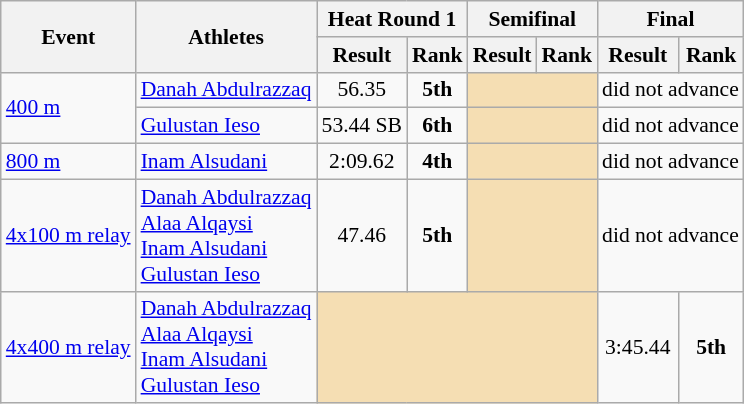<table class=wikitable style="font-size:90%">
<tr>
<th rowspan=2>Event</th>
<th rowspan=2>Athletes</th>
<th colspan=2>Heat Round 1</th>
<th colspan=2>Semifinal</th>
<th colspan=2>Final</th>
</tr>
<tr>
<th>Result</th>
<th>Rank</th>
<th>Result</th>
<th>Rank</th>
<th>Result</th>
<th>Rank</th>
</tr>
<tr>
<td rowspan=2><a href='#'>400 m</a></td>
<td><a href='#'>Danah Abdulrazzaq</a></td>
<td align=center>56.35</td>
<td align=center><strong>5th</strong></td>
<td colspan="2" style="text-align:center; background:wheat;"></td>
<td align=center colspan=2>did not advance</td>
</tr>
<tr>
<td><a href='#'>Gulustan Ieso</a></td>
<td align=center>53.44 SB</td>
<td align=center><strong>6th</strong></td>
<td colspan="2" style="text-align:center; background:wheat;"></td>
<td align=center colspan=2>did not advance</td>
</tr>
<tr>
<td><a href='#'>800 m</a></td>
<td><a href='#'>Inam Alsudani</a></td>
<td align=center>2:09.62</td>
<td align=center><strong>4th</strong></td>
<td colspan="2" style="text-align:center; background:wheat;"></td>
<td align=center colspan=2>did not advance</td>
</tr>
<tr>
<td><a href='#'>4x100 m relay</a></td>
<td><a href='#'>Danah Abdulrazzaq</a><br><a href='#'>Alaa Alqaysi</a><br><a href='#'>Inam Alsudani</a><br><a href='#'>Gulustan Ieso</a></td>
<td align=center>47.46</td>
<td align=center><strong>5th</strong></td>
<td colspan="2" style="text-align:center; background:wheat;"></td>
<td align=center colspan=2>did not advance</td>
</tr>
<tr>
<td><a href='#'>4x400 m relay</a></td>
<td><a href='#'>Danah Abdulrazzaq</a><br><a href='#'>Alaa Alqaysi</a><br><a href='#'>Inam Alsudani</a><br><a href='#'>Gulustan Ieso</a></td>
<td colspan="4" style="text-align:center; background:wheat;"></td>
<td align=center>3:45.44</td>
<td align=center><strong>5th</strong></td>
</tr>
</table>
